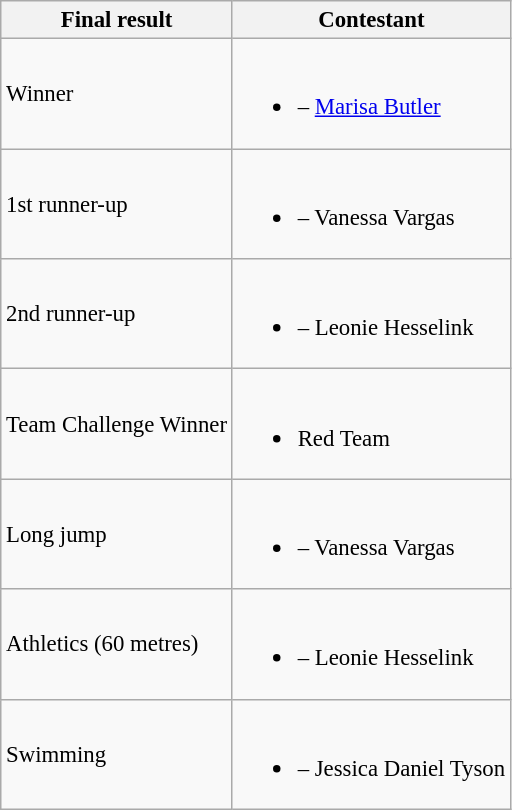<table class="wikitable sortable" style="font-size:95%;">
<tr>
<th>Final result</th>
<th>Contestant</th>
</tr>
<tr>
<td>Winner</td>
<td><br><ul><li> – <a href='#'>Marisa Butler</a></li></ul></td>
</tr>
<tr>
<td>1st runner-up</td>
<td><br><ul><li> – Vanessa Vargas</li></ul></td>
</tr>
<tr>
<td>2nd runner-up</td>
<td><br><ul><li> – Leonie Hesselink</li></ul></td>
</tr>
<tr>
<td>Team Challenge Winner</td>
<td><br><ul><li>Red Team</li></ul></td>
</tr>
<tr>
<td>Long jump</td>
<td><br><ul><li> – Vanessa Vargas</li></ul></td>
</tr>
<tr>
<td>Athletics (60 metres)</td>
<td><br><ul><li> – Leonie Hesselink</li></ul></td>
</tr>
<tr>
<td>Swimming</td>
<td><br><ul><li> – Jessica Daniel Tyson</li></ul></td>
</tr>
</table>
